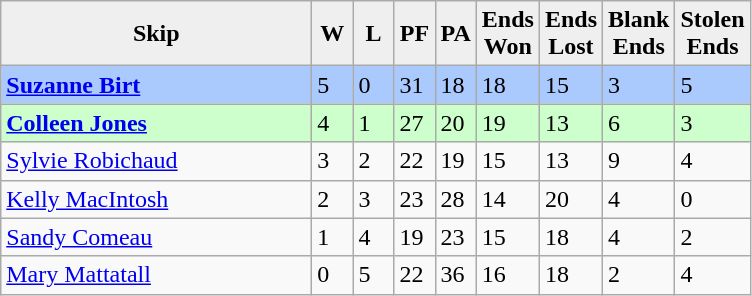<table class="wikitable">
<tr>
<th style="background:#efefef; width:200px;">Skip</th>
<th style="background:#efefef; width:20px;">W</th>
<th style="background:#efefef; width:20px;">L</th>
<th style="background:#efefef; width:20px;">PF</th>
<th style="background:#efefef; width:20px;">PA</th>
<th style="background:#efefef; width:20px;">Ends <br> Won</th>
<th style="background:#efefef; width:20px;">Ends <br> Lost</th>
<th style="background:#efefef; width:20px;">Blank <br> Ends</th>
<th style="background:#efefef; width:20px;">Stolen <br> Ends</th>
</tr>
<tr bgcolor="#aac9fc">
<td><strong> <a href='#'>Suzanne Birt</a></strong></td>
<td>5</td>
<td>0</td>
<td>31</td>
<td>18</td>
<td>18</td>
<td>15</td>
<td>3</td>
<td>5</td>
</tr>
<tr style="background:#cfc;">
<td><strong> <a href='#'>Colleen Jones</a></strong></td>
<td>4</td>
<td>1</td>
<td>27</td>
<td>20</td>
<td>19</td>
<td>13</td>
<td>6</td>
<td>3</td>
</tr>
<tr>
<td> <a href='#'>Sylvie Robichaud</a></td>
<td>3</td>
<td>2</td>
<td>22</td>
<td>19</td>
<td>15</td>
<td>13</td>
<td>9</td>
<td>4</td>
</tr>
<tr>
<td> <a href='#'>Kelly MacIntosh</a></td>
<td>2</td>
<td>3</td>
<td>23</td>
<td>28</td>
<td>14</td>
<td>20</td>
<td>4</td>
<td>0</td>
</tr>
<tr>
<td> <a href='#'>Sandy Comeau</a></td>
<td>1</td>
<td>4</td>
<td>19</td>
<td>23</td>
<td>15</td>
<td>18</td>
<td>4</td>
<td>2</td>
</tr>
<tr>
<td> <a href='#'>Mary Mattatall</a></td>
<td>0</td>
<td>5</td>
<td>22</td>
<td>36</td>
<td>16</td>
<td>18</td>
<td>2</td>
<td>4</td>
</tr>
</table>
